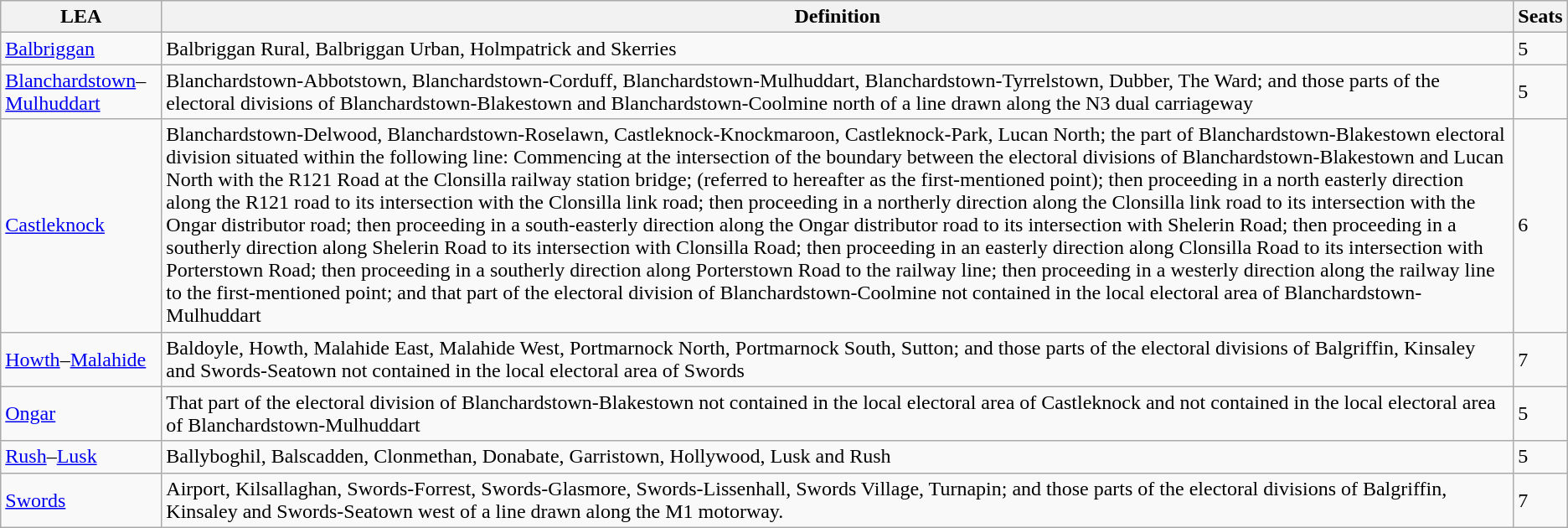<table class="wikitable">
<tr>
<th>LEA</th>
<th>Definition</th>
<th>Seats</th>
</tr>
<tr>
<td><a href='#'>Balbriggan</a></td>
<td>Balbriggan Rural, Balbriggan Urban, Holmpatrick and Skerries</td>
<td>5</td>
</tr>
<tr>
<td><a href='#'>Blanchardstown</a>–<a href='#'>Mulhuddart</a></td>
<td>Blanchardstown-Abbotstown, Blanchardstown-Corduff, Blanchardstown-Mulhuddart, Blanchardstown-Tyrrelstown, Dubber, The Ward; and those parts of the electoral divisions of Blanchardstown-Blakestown and Blanchardstown-Coolmine north of a line drawn along the N3 dual carriageway</td>
<td>5</td>
</tr>
<tr>
<td><a href='#'>Castleknock</a></td>
<td>Blanchardstown-Delwood, Blanchardstown-Roselawn, Castleknock-Knockmaroon, Castleknock-Park, Lucan North; the part of Blanchardstown-Blakestown electoral division situated within the following line: Commencing at the intersection of the boundary between the electoral divisions of Blanchardstown-Blakestown and Lucan North with the R121 Road at the Clonsilla railway station bridge; (referred to hereafter as the first-mentioned point); then proceeding in a north easterly direction along the R121 road to its intersection with the Clonsilla link road; then proceeding in a northerly direction along the Clonsilla link road to its intersection with the Ongar distributor road; then proceeding in a south-easterly direction along the Ongar distributor road to its intersection with Shelerin Road; then proceeding in a southerly direction along Shelerin Road to its intersection with Clonsilla Road; then proceeding in an easterly direction along Clonsilla Road to its intersection with Porterstown Road; then proceeding in a southerly direction along Porterstown Road to the railway line; then proceeding in a westerly direction along the railway line to the first-mentioned point; and that part of the electoral division of Blanchardstown-Coolmine not contained in the local electoral area of Blanchardstown-Mulhuddart</td>
<td>6</td>
</tr>
<tr>
<td><a href='#'>Howth</a>–<a href='#'>Malahide</a></td>
<td>Baldoyle, Howth, Malahide East, Malahide West, Portmarnock North, Portmarnock South, Sutton; and those parts of the electoral divisions of Balgriffin, Kinsaley and Swords-Seatown not contained in the local electoral area of Swords</td>
<td>7</td>
</tr>
<tr>
<td><a href='#'>Ongar</a></td>
<td>That part of the electoral division of Blanchardstown-Blakestown not contained in the local electoral area of Castleknock and not contained in the local electoral area of Blanchardstown-Mulhuddart</td>
<td>5</td>
</tr>
<tr>
<td><a href='#'>Rush</a>–<a href='#'>Lusk</a></td>
<td>Ballyboghil, Balscadden, Clonmethan, Donabate, Garristown, Hollywood, Lusk and Rush</td>
<td>5</td>
</tr>
<tr>
<td><a href='#'>Swords</a></td>
<td>Airport, Kilsallaghan, Swords-Forrest, Swords-Glasmore, Swords-Lissenhall, Swords Village, Turnapin; and those parts of the electoral divisions of Balgriffin, Kinsaley and Swords-Seatown west of a line drawn along the M1 motorway.</td>
<td>7</td>
</tr>
</table>
